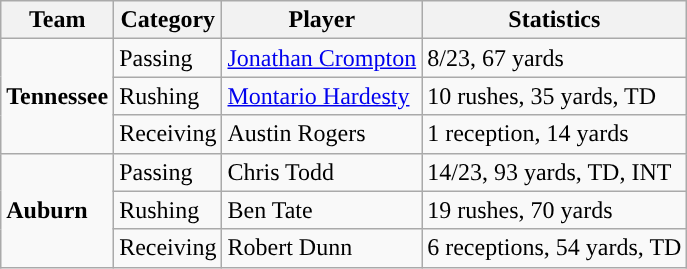<table class="wikitable" style="float: left;">
<tr>
<th>Team</th>
<th>Category</th>
<th>Player</th>
<th>Statistics</th>
</tr>
<tr>
<td rowspan=3><strong>Tennessee</strong></td>
<td>Passing</td>
<td><a href='#'>Jonathan Crompton</a></td>
<td>8/23, 67 yards</td>
</tr>
<tr>
<td>Rushing</td>
<td><a href='#'>Montario Hardesty</a></td>
<td>10 rushes, 35 yards, TD</td>
</tr>
<tr>
<td>Receiving</td>
<td>Austin Rogers</td>
<td>1 reception, 14 yards</td>
</tr>
<tr>
<td rowspan=3><strong>Auburn</strong></td>
<td>Passing</td>
<td>Chris Todd</td>
<td>14/23, 93 yards, TD, INT</td>
</tr>
<tr>
<td>Rushing</td>
<td>Ben Tate</td>
<td>19 rushes, 70 yards</td>
</tr>
<tr>
<td>Receiving</td>
<td>Robert Dunn</td>
<td>6 receptions, 54 yards, TD</td>
</tr>
</table>
